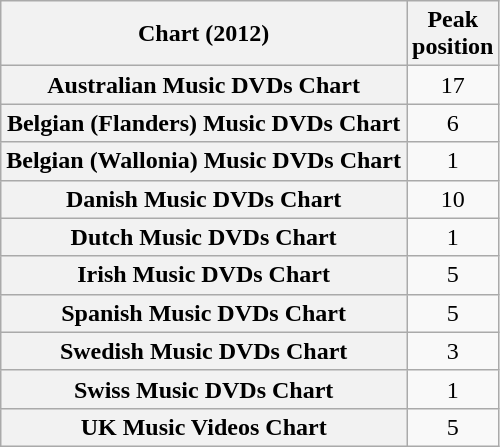<table class="wikitable plainrowheaders sortable" style="text-align:center;" border="1">
<tr>
<th scope="col">Chart (2012)</th>
<th scope="col">Peak<br>position</th>
</tr>
<tr>
<th scope="row">Australian Music DVDs Chart</th>
<td>17</td>
</tr>
<tr>
<th scope="row">Belgian (Flanders) Music DVDs Chart</th>
<td>6</td>
</tr>
<tr>
<th scope="row">Belgian (Wallonia) Music DVDs Chart</th>
<td>1</td>
</tr>
<tr>
<th scope="row">Danish Music DVDs Chart</th>
<td>10</td>
</tr>
<tr>
<th scope="row">Dutch Music DVDs Chart</th>
<td>1</td>
</tr>
<tr>
<th scope="row">Irish Music DVDs Chart</th>
<td>5</td>
</tr>
<tr>
<th scope="row">Spanish Music DVDs Chart</th>
<td>5</td>
</tr>
<tr>
<th scope="row">Swedish Music DVDs Chart</th>
<td>3</td>
</tr>
<tr>
<th scope="row">Swiss Music DVDs Chart</th>
<td>1</td>
</tr>
<tr>
<th scope="row">UK Music Videos Chart</th>
<td>5</td>
</tr>
</table>
